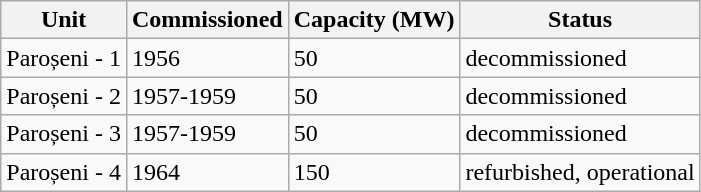<table class="wikitable">
<tr>
<th>Unit</th>
<th>Commissioned</th>
<th>Capacity (MW)</th>
<th>Status</th>
</tr>
<tr>
<td>Paroșeni - 1</td>
<td>1956</td>
<td>50</td>
<td>decommissioned</td>
</tr>
<tr>
<td>Paroșeni - 2</td>
<td>1957-1959</td>
<td>50</td>
<td>decommissioned</td>
</tr>
<tr>
<td>Paroșeni - 3</td>
<td>1957-1959</td>
<td>50</td>
<td>decommissioned</td>
</tr>
<tr>
<td>Paroșeni - 4</td>
<td>1964</td>
<td>150</td>
<td>refurbished, operational</td>
</tr>
</table>
